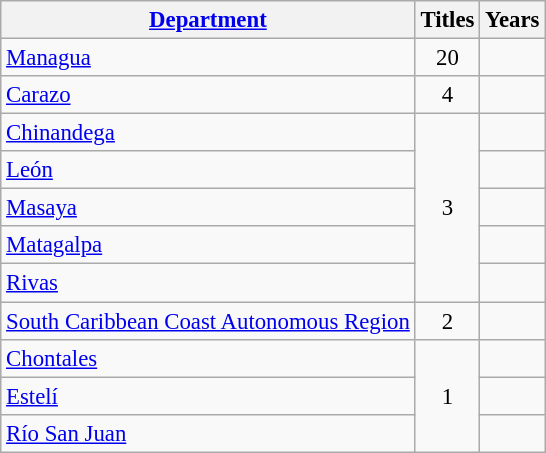<table class="wikitable sortable" style="font-size: 95%">
<tr>
<th><a href='#'>Department</a></th>
<th>Titles</th>
<th>Years</th>
</tr>
<tr>
<td><a href='#'>Managua</a></td>
<td style="text-align:center;">20</td>
<td></td>
</tr>
<tr>
<td><a href='#'>Carazo</a></td>
<td rowspan="1" style="text-align:center;">4</td>
<td></td>
</tr>
<tr>
<td><a href='#'>Chinandega</a></td>
<td rowspan="5" style="text-align:center;">3</td>
<td></td>
</tr>
<tr>
<td><a href='#'>León</a></td>
<td></td>
</tr>
<tr>
<td><a href='#'>Masaya</a></td>
<td></td>
</tr>
<tr>
<td><a href='#'>Matagalpa</a></td>
<td></td>
</tr>
<tr>
<td><a href='#'>Rivas</a></td>
<td></td>
</tr>
<tr>
<td><a href='#'>South Caribbean Coast Autonomous Region</a></td>
<td rowspan="1" style="text-align:center;">2</td>
<td></td>
</tr>
<tr>
<td><a href='#'>Chontales</a></td>
<td rowspan="3" style="text-align:center;">1</td>
<td></td>
</tr>
<tr>
<td><a href='#'>Estelí</a></td>
<td></td>
</tr>
<tr>
<td><a href='#'>Río San Juan</a></td>
<td></td>
</tr>
</table>
